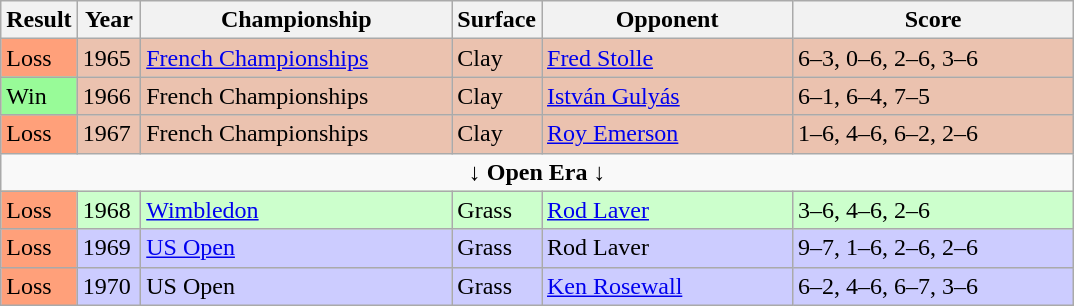<table class='sortable wikitable'>
<tr>
<th style="width:40px">Result</th>
<th style="width:35px">Year</th>
<th style="width:200px">Championship</th>
<th style="width:50px">Surface</th>
<th style="width:160px">Opponent</th>
<th style="width:180px" class="unsortable">Score</th>
</tr>
<tr style="background:#ebc2af;">
<td style="background:#ffa07a;">Loss</td>
<td>1965</td>
<td><a href='#'>French Championships</a></td>
<td>Clay</td>
<td> <a href='#'>Fred Stolle</a></td>
<td>6–3, 0–6, 2–6, 3–6</td>
</tr>
<tr style="background:#ebc2af;">
<td style="background:#98fb98;">Win</td>
<td>1966</td>
<td>French Championships</td>
<td>Clay</td>
<td> <a href='#'>István Gulyás</a></td>
<td>6–1, 6–4, 7–5</td>
</tr>
<tr style="background:#ebc2af;">
<td style="background:#ffa07a;">Loss</td>
<td>1967</td>
<td>French Championships</td>
<td>Clay</td>
<td> <a href='#'>Roy Emerson</a></td>
<td>1–6, 4–6, 6–2, 2–6</td>
</tr>
<tr>
<td align=center colspan=7><strong>↓ Open Era ↓</strong></td>
</tr>
<tr style="background:#cfc;">
<td style="background:#ffa07a;">Loss</td>
<td>1968</td>
<td><a href='#'>Wimbledon</a></td>
<td>Grass</td>
<td> <a href='#'>Rod Laver</a></td>
<td>3–6, 4–6, 2–6</td>
</tr>
<tr style="background:#ccccff;">
<td style="background:#ffa07a;">Loss</td>
<td>1969</td>
<td><a href='#'>US Open</a></td>
<td>Grass</td>
<td> Rod Laver</td>
<td>9–7, 1–6, 2–6, 2–6</td>
</tr>
<tr style="background:#ccccff;">
<td style="background:#ffa07a;">Loss</td>
<td>1970</td>
<td>US Open</td>
<td>Grass</td>
<td> <a href='#'>Ken Rosewall</a></td>
<td>6–2, 4–6, 6–7, 3–6</td>
</tr>
</table>
